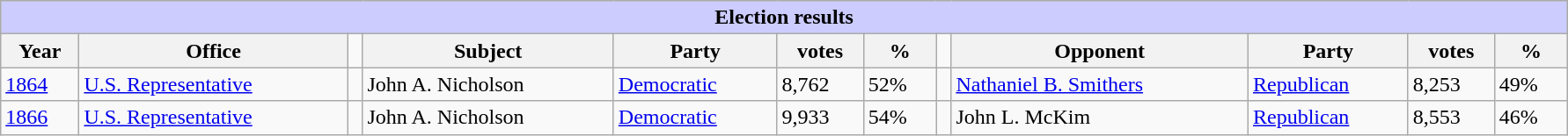<table class=wikitable style="width: 94%" style="text-align: center;" align="center">
<tr bgcolor=#cccccc>
<th colspan=12 style="background: #ccccff;">Election results</th>
</tr>
<tr>
<th>Year</th>
<th>Office</th>
<td></td>
<th>Subject</th>
<th>Party</th>
<th>votes</th>
<th>%</th>
<td></td>
<th>Opponent</th>
<th>Party</th>
<th>votes</th>
<th>%</th>
</tr>
<tr>
<td><a href='#'>1864</a></td>
<td><a href='#'>U.S. Representative</a></td>
<td></td>
<td>John A. Nicholson</td>
<td><a href='#'>Democratic</a></td>
<td>8,762</td>
<td>52%</td>
<td></td>
<td><a href='#'>Nathaniel B. Smithers</a></td>
<td><a href='#'>Republican</a></td>
<td>8,253</td>
<td>49%</td>
</tr>
<tr>
<td><a href='#'>1866</a></td>
<td><a href='#'>U.S. Representative</a></td>
<td></td>
<td>John A. Nicholson</td>
<td><a href='#'>Democratic</a></td>
<td>9,933</td>
<td>54%</td>
<td></td>
<td>John L. McKim</td>
<td><a href='#'>Republican</a></td>
<td>8,553</td>
<td>46%</td>
</tr>
</table>
